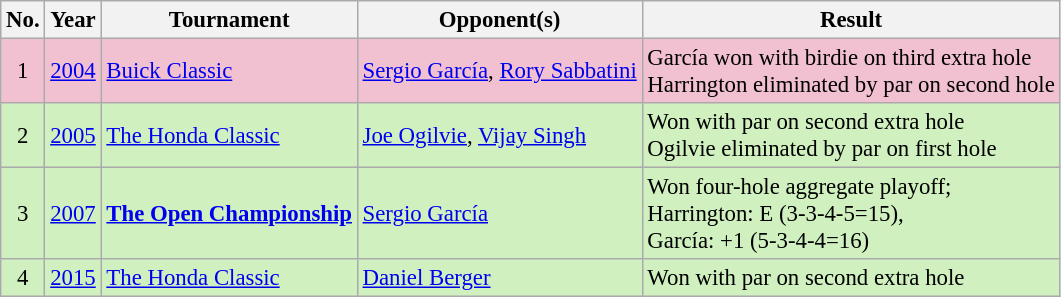<table class="wikitable" style="font-size:95%;">
<tr>
<th>No.</th>
<th>Year</th>
<th>Tournament</th>
<th>Opponent(s)</th>
<th>Result</th>
</tr>
<tr style="background:#F2C1D1;">
<td align=center>1</td>
<td><a href='#'>2004</a></td>
<td><a href='#'>Buick Classic</a></td>
<td> <a href='#'>Sergio García</a>,  <a href='#'>Rory Sabbatini</a></td>
<td>García won with birdie on third extra hole<br>Harrington eliminated by par on second hole</td>
</tr>
<tr style="background:#D0F0C0;">
<td align=center>2</td>
<td><a href='#'>2005</a></td>
<td><a href='#'>The Honda Classic</a></td>
<td> <a href='#'>Joe Ogilvie</a>,  <a href='#'>Vijay Singh</a></td>
<td>Won with par on second extra hole<br>Ogilvie eliminated by par on first hole</td>
</tr>
<tr style="background:#D0F0C0;">
<td align=center>3</td>
<td><a href='#'>2007</a></td>
<td><strong><a href='#'>The Open Championship</a></strong></td>
<td> <a href='#'>Sergio García</a></td>
<td>Won four-hole aggregate playoff;<br>Harrington: E (3-3-4-5=15),<br>García: +1 (5-3-4-4=16)</td>
</tr>
<tr style="background:#D0F0C0;">
<td align=center>4</td>
<td><a href='#'>2015</a></td>
<td><a href='#'>The Honda Classic</a></td>
<td> <a href='#'>Daniel Berger</a></td>
<td>Won with par on second extra hole</td>
</tr>
</table>
